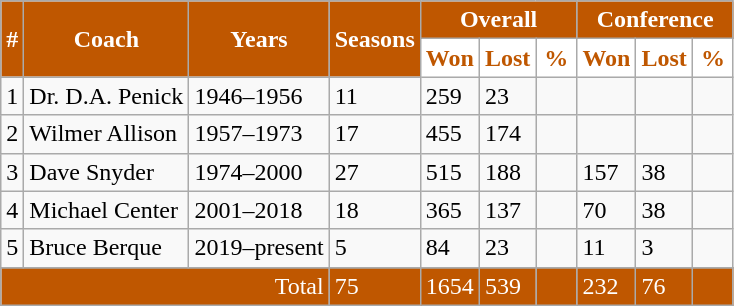<table class="wikitable">
<tr>
<td rowspan="2" style= "background: #BF5700; color:white; text-align:center"><strong>#</strong></td>
<td rowspan="2" style= "background: #BF5700; color:white; text-align:center"><strong>Coach</strong></td>
<td rowspan="2" style= "background: #BF5700; color:white; text-align:center"><strong>Years</strong></td>
<td rowspan="2" style= "background: #BF5700; color:white; text-align:center"><strong>Seasons</strong></td>
<td colspan="3" style= "background: #BF5700; color:white; text-align:center"><strong>Overall</strong></td>
<td colspan="3" style= "background: #BF5700; color:white; text-align:center"><strong>Conference</strong></td>
</tr>
<tr>
<th style="width:20px; background: white; color:#BF5700; text-align:center">Won</th>
<th style="width:20px; background: white; color:#BF5700; text-align:center">Lost</th>
<th style="width:20px; background: white; color:#BF5700; text-align:center">%</th>
<th style="width:20px; background: white; color:#BF5700; text-align:center">Won</th>
<th style="width:20px; background: white; color:#BF5700; text-align:center">Lost</th>
<th style="width:20px; background: white; color:#BF5700; text-align:center">%</th>
</tr>
<tr>
<td>1</td>
<td>Dr. D.A. Penick</td>
<td>1946–1956</td>
<td>11</td>
<td>259</td>
<td>23</td>
<td></td>
<td></td>
<td></td>
<td></td>
</tr>
<tr>
<td>2</td>
<td>Wilmer Allison</td>
<td>1957–1973</td>
<td>17</td>
<td>455</td>
<td>174</td>
<td></td>
<td></td>
<td></td>
<td></td>
</tr>
<tr>
<td>3</td>
<td>Dave Snyder</td>
<td>1974–2000</td>
<td>27</td>
<td>515</td>
<td>188</td>
<td></td>
<td>157</td>
<td>38</td>
<td></td>
</tr>
<tr>
<td>4</td>
<td>Michael Center</td>
<td>2001–2018</td>
<td>18</td>
<td>365</td>
<td>137</td>
<td></td>
<td>70</td>
<td>38</td>
<td></td>
</tr>
<tr>
<td>5</td>
<td>Bruce Berque</td>
<td>2019–present</td>
<td>5</td>
<td>84</td>
<td>23</td>
<td></td>
<td>11</td>
<td>3</td>
<td></td>
</tr>
<tr>
</tr>
<tr style= "background: #BF5700; color:white">
<td colspan="3" align="right">Total</td>
<td>75</td>
<td>1654</td>
<td>539</td>
<td></td>
<td>232</td>
<td>76</td>
<td></td>
</tr>
</table>
